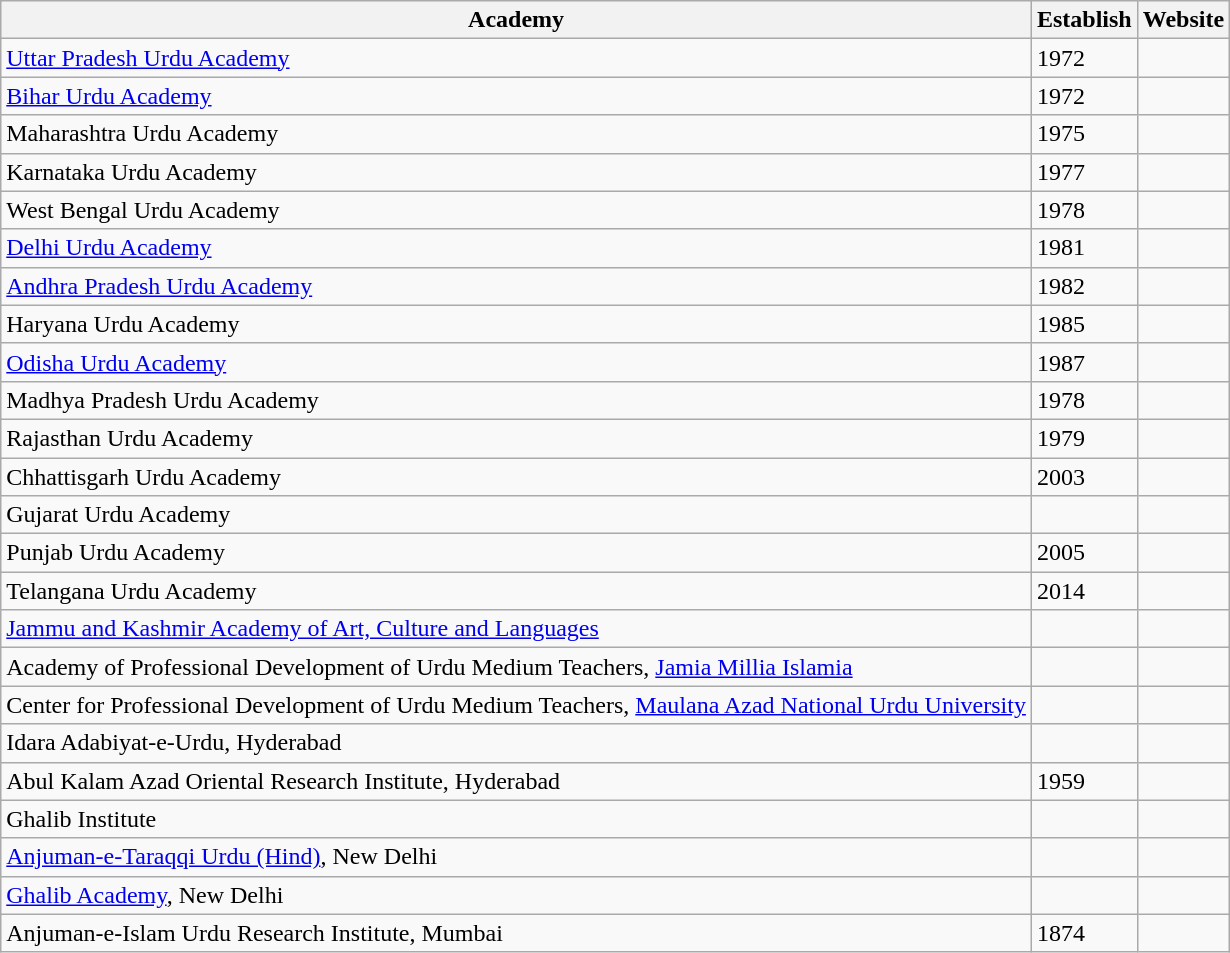<table class="wikitable">
<tr>
<th>Academy</th>
<th>Establish</th>
<th>Website</th>
</tr>
<tr>
<td><a href='#'>Uttar Pradesh Urdu Academy</a></td>
<td>1972</td>
<td></td>
</tr>
<tr>
<td><a href='#'>Bihar Urdu Academy</a></td>
<td>1972</td>
<td></td>
</tr>
<tr>
<td>Maharashtra Urdu Academy</td>
<td>1975</td>
<td></td>
</tr>
<tr>
<td>Karnataka Urdu Academy</td>
<td>1977</td>
<td></td>
</tr>
<tr>
<td>West Bengal Urdu Academy</td>
<td>1978</td>
<td></td>
</tr>
<tr>
<td><a href='#'>Delhi Urdu Academy</a></td>
<td>1981</td>
<td></td>
</tr>
<tr>
<td><a href='#'>Andhra Pradesh Urdu Academy</a></td>
<td>1982</td>
<td></td>
</tr>
<tr>
<td>Haryana Urdu Academy</td>
<td>1985</td>
<td></td>
</tr>
<tr>
<td><a href='#'>Odisha Urdu Academy</a></td>
<td>1987</td>
<td></td>
</tr>
<tr>
<td>Madhya Pradesh Urdu Academy</td>
<td>1978</td>
<td></td>
</tr>
<tr>
<td>Rajasthan Urdu Academy</td>
<td>1979</td>
<td></td>
</tr>
<tr>
<td>Chhattisgarh Urdu Academy</td>
<td>2003</td>
<td></td>
</tr>
<tr>
<td>Gujarat Urdu Academy</td>
<td></td>
<td></td>
</tr>
<tr>
<td>Punjab Urdu Academy</td>
<td>2005</td>
<td></td>
</tr>
<tr>
<td>Telangana Urdu Academy</td>
<td>2014</td>
<td></td>
</tr>
<tr>
<td><a href='#'>Jammu and Kashmir Academy of Art, Culture and Languages</a></td>
<td></td>
<td></td>
</tr>
<tr>
<td>Academy of Professional Development of Urdu Medium Teachers, <a href='#'>Jamia Millia Islamia</a></td>
<td></td>
<td></td>
</tr>
<tr>
<td>Center for Professional Development of Urdu Medium Teachers, <a href='#'>Maulana Azad National Urdu University</a></td>
<td></td>
<td></td>
</tr>
<tr>
<td>Idara Adabiyat-e-Urdu, Hyderabad</td>
<td></td>
</tr>
<tr>
<td>Abul Kalam Azad Oriental Research Institute, Hyderabad</td>
<td>1959</td>
<td></td>
</tr>
<tr>
<td>Ghalib Institute</td>
<td></td>
<td></td>
</tr>
<tr>
<td><a href='#'>Anjuman-e-Taraqqi Urdu (Hind)</a>, New Delhi</td>
<td></td>
<td></td>
</tr>
<tr>
<td><a href='#'>Ghalib Academy</a>, New Delhi</td>
<td></td>
<td></td>
</tr>
<tr>
<td>Anjuman-e-Islam Urdu Research Institute, Mumbai</td>
<td>1874</td>
<td></td>
</tr>
</table>
